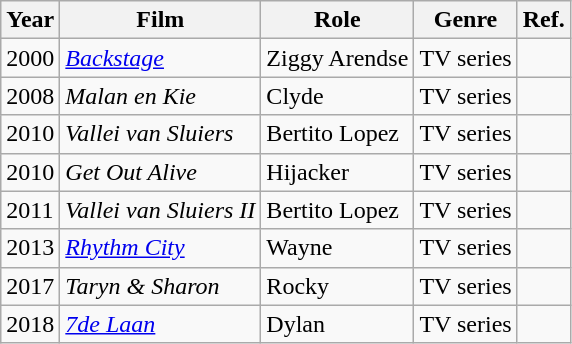<table class="wikitable">
<tr>
<th>Year</th>
<th>Film</th>
<th>Role</th>
<th>Genre</th>
<th>Ref.</th>
</tr>
<tr>
<td>2000</td>
<td><em><a href='#'>Backstage</a></em></td>
<td>Ziggy Arendse</td>
<td>TV series</td>
<td></td>
</tr>
<tr>
<td>2008</td>
<td><em>Malan en Kie</em></td>
<td>Clyde</td>
<td>TV series</td>
<td></td>
</tr>
<tr>
<td>2010</td>
<td><em>Vallei van Sluiers</em></td>
<td>Bertito Lopez</td>
<td>TV series</td>
<td></td>
</tr>
<tr>
<td>2010</td>
<td><em>Get Out Alive</em></td>
<td>Hijacker</td>
<td>TV series</td>
<td></td>
</tr>
<tr>
<td>2011</td>
<td><em>Vallei van Sluiers II</em></td>
<td>Bertito Lopez</td>
<td>TV series</td>
<td></td>
</tr>
<tr>
<td>2013</td>
<td><em><a href='#'>Rhythm City</a></em></td>
<td>Wayne</td>
<td>TV series</td>
<td></td>
</tr>
<tr>
<td>2017</td>
<td><em>Taryn & Sharon</em></td>
<td>Rocky</td>
<td>TV series</td>
<td></td>
</tr>
<tr>
<td>2018</td>
<td><em><a href='#'>7de Laan</a></em></td>
<td>Dylan</td>
<td>TV series</td>
<td></td>
</tr>
</table>
